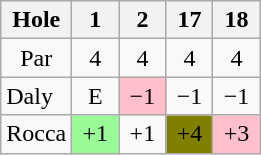<table class="wikitable" style="text-align:center">
<tr>
<th>Hole</th>
<th>  1  </th>
<th>  2  </th>
<th> 17 </th>
<th> 18 </th>
</tr>
<tr>
<td>Par</td>
<td>4</td>
<td>4</td>
<td>4</td>
<td>4</td>
</tr>
<tr>
<td align=left> Daly</td>
<td>E</td>
<td style="background: Pink;">−1</td>
<td>−1</td>
<td>−1</td>
</tr>
<tr>
<td align=left> Rocca</td>
<td style="background: PaleGreen;">+1</td>
<td>+1</td>
<td style="background: Olive;">+4</td>
<td style="background: Pink;">+3</td>
</tr>
</table>
